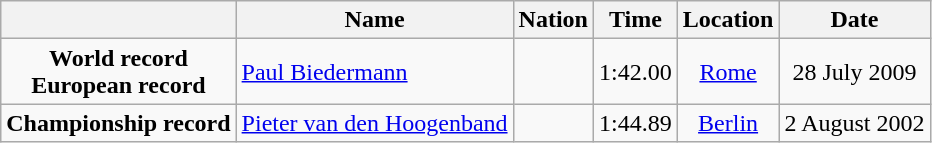<table class=wikitable style=text-align:center>
<tr>
<th></th>
<th>Name</th>
<th>Nation</th>
<th>Time</th>
<th>Location</th>
<th>Date</th>
</tr>
<tr>
<td><strong>World record<br>European record</strong></td>
<td align=left><a href='#'>Paul Biedermann</a></td>
<td align=left></td>
<td align=left>1:42.00</td>
<td><a href='#'>Rome</a></td>
<td>28 July 2009</td>
</tr>
<tr>
<td><strong>Championship record</strong></td>
<td align=left><a href='#'>Pieter van den Hoogenband</a></td>
<td align=left></td>
<td align=left>1:44.89</td>
<td><a href='#'>Berlin</a></td>
<td>2 August 2002</td>
</tr>
</table>
